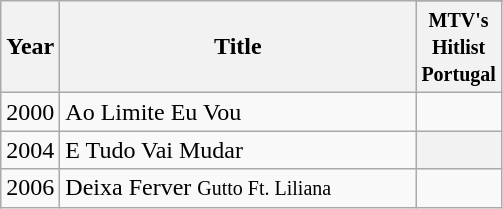<table class="wikitable">
<tr>
<th align="center" width="24" rowspan="2">Year</th>
<th align="center" width="230" rowspan="2">Title</th>
</tr>
<tr>
<th width="46"><small>MTV's Hitlist Portugal</small></th>
</tr>
<tr>
<td>2000</td>
<td>Ao Limite Eu Vou</td>
</tr>
<tr>
<td>2004</td>
<td>E Tudo Vai Mudar</td>
<th></th>
</tr>
<tr>
<td>2006</td>
<td>Deixa Ferver <small>Gutto Ft. Liliana</small></td>
</tr>
</table>
